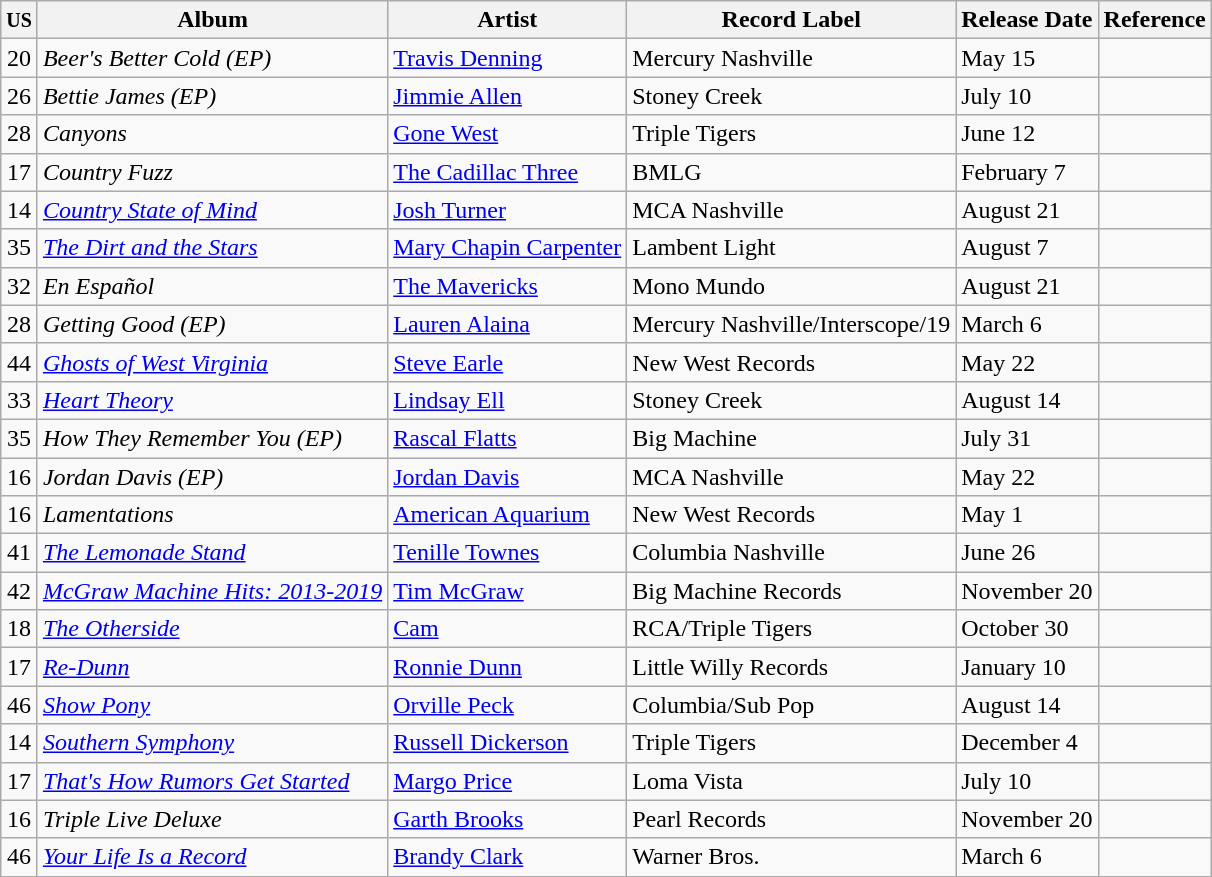<table class="wikitable sortable">
<tr>
<th width=><small>US</small></th>
<th>Album</th>
<th>Artist</th>
<th>Record Label</th>
<th>Release Date</th>
<th>Reference</th>
</tr>
<tr>
<td style="text-align:center;">20</td>
<td><em>Beer's Better Cold (EP)</em></td>
<td><a href='#'>Travis Denning</a></td>
<td>Mercury Nashville</td>
<td>May 15</td>
<td></td>
</tr>
<tr>
<td style="text-align:center;">26</td>
<td><em>Bettie James (EP)</em></td>
<td><a href='#'>Jimmie Allen</a></td>
<td>Stoney Creek</td>
<td>July 10</td>
<td></td>
</tr>
<tr>
<td style="text-align:center;">28</td>
<td><em>Canyons</em></td>
<td><a href='#'>Gone West</a></td>
<td>Triple Tigers</td>
<td>June 12</td>
<td></td>
</tr>
<tr>
<td style="text-align:center;">17</td>
<td><em>Country Fuzz</em></td>
<td><a href='#'>The Cadillac Three</a></td>
<td>BMLG</td>
<td>February 7</td>
<td></td>
</tr>
<tr>
<td style="text-align:center;">14</td>
<td><em><a href='#'>Country State of Mind</a></em></td>
<td><a href='#'>Josh Turner</a></td>
<td>MCA Nashville</td>
<td>August 21</td>
<td></td>
</tr>
<tr>
<td style="text-align:center;">35</td>
<td><em><a href='#'>The Dirt and the Stars</a></em></td>
<td><a href='#'>Mary Chapin Carpenter</a></td>
<td>Lambent Light</td>
<td>August 7</td>
<td></td>
</tr>
<tr>
<td style="text-align:center;">32</td>
<td><em>En Español</em></td>
<td><a href='#'>The Mavericks</a></td>
<td>Mono Mundo</td>
<td>August 21</td>
<td></td>
</tr>
<tr>
<td style="text-align:center;">28</td>
<td><em>Getting Good (EP)</em></td>
<td><a href='#'>Lauren Alaina</a></td>
<td>Mercury Nashville/Interscope/19</td>
<td>March 6</td>
<td></td>
</tr>
<tr>
<td style="text-align:center;">44</td>
<td><em><a href='#'>Ghosts of West Virginia</a></em></td>
<td><a href='#'>Steve Earle</a></td>
<td>New West Records</td>
<td>May 22</td>
<td></td>
</tr>
<tr>
<td style="text-align:center;">33</td>
<td><em><a href='#'>Heart Theory</a></em></td>
<td><a href='#'>Lindsay Ell</a></td>
<td>Stoney Creek</td>
<td>August 14</td>
<td></td>
</tr>
<tr>
<td style="text-align:center;">35</td>
<td><em>How They Remember You (EP)</em></td>
<td><a href='#'>Rascal Flatts</a></td>
<td>Big Machine</td>
<td>July 31</td>
<td></td>
</tr>
<tr>
<td style="text-align:center;">16</td>
<td><em>Jordan Davis (EP)</em></td>
<td><a href='#'>Jordan Davis</a></td>
<td>MCA Nashville</td>
<td>May 22</td>
<td></td>
</tr>
<tr>
<td style="text-align:center;">16</td>
<td><em>Lamentations</em></td>
<td><a href='#'>American Aquarium</a></td>
<td>New West Records</td>
<td>May 1</td>
<td></td>
</tr>
<tr>
<td style="text-align:center;">41</td>
<td><em><a href='#'>The Lemonade Stand</a></em></td>
<td><a href='#'>Tenille Townes</a></td>
<td>Columbia Nashville</td>
<td>June 26</td>
<td></td>
</tr>
<tr>
<td style="text-align:center;">42</td>
<td><em><a href='#'>McGraw Machine Hits: 2013-2019</a></em></td>
<td><a href='#'>Tim McGraw</a></td>
<td>Big Machine Records</td>
<td>November 20</td>
<td></td>
</tr>
<tr>
<td style="text-align:center;">18</td>
<td><em><a href='#'>The Otherside</a></em></td>
<td><a href='#'>Cam</a></td>
<td>RCA/Triple Tigers</td>
<td>October 30</td>
<td></td>
</tr>
<tr>
<td style="text-align:center;">17</td>
<td><em><a href='#'>Re-Dunn</a></em></td>
<td><a href='#'>Ronnie Dunn</a></td>
<td>Little Willy Records</td>
<td>January 10</td>
<td></td>
</tr>
<tr>
<td style="text-align:center;">46</td>
<td><em><a href='#'>Show Pony</a></em></td>
<td><a href='#'>Orville Peck</a></td>
<td>Columbia/Sub Pop</td>
<td>August 14</td>
<td></td>
</tr>
<tr>
<td style="text-align:center;">14</td>
<td><em><a href='#'>Southern Symphony</a></em></td>
<td><a href='#'>Russell Dickerson</a></td>
<td>Triple Tigers</td>
<td>December 4</td>
<td></td>
</tr>
<tr>
<td style="text-align:center;">17</td>
<td><em><a href='#'>That's How Rumors Get Started</a></em></td>
<td><a href='#'>Margo Price</a></td>
<td>Loma Vista</td>
<td>July 10</td>
<td></td>
</tr>
<tr>
<td style="text-align:center;">16</td>
<td><em>Triple Live Deluxe</em></td>
<td><a href='#'>Garth Brooks</a></td>
<td>Pearl Records</td>
<td>November 20</td>
<td></td>
</tr>
<tr>
<td style="text-align:center;">46</td>
<td><em><a href='#'>Your Life Is a Record</a></em></td>
<td><a href='#'>Brandy Clark</a></td>
<td>Warner Bros.</td>
<td>March 6</td>
<td></td>
</tr>
</table>
